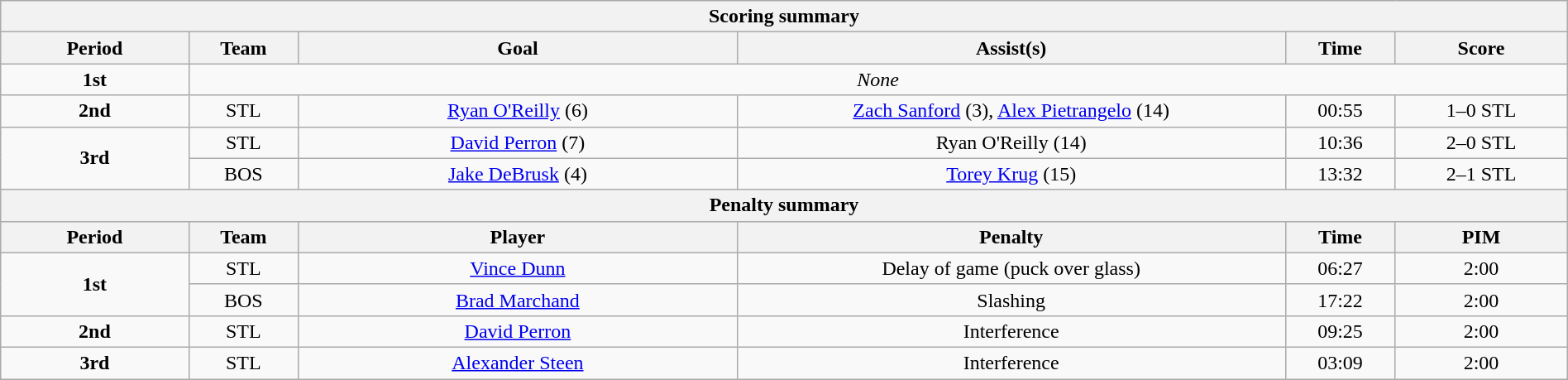<table style="width:100%;" class="wikitable">
<tr>
<th colspan="6">Scoring summary</th>
</tr>
<tr>
<th style="width:12%;">Period</th>
<th style="width:7%;">Team</th>
<th style="width:28%;">Goal</th>
<th style="width:35%;">Assist(s)</th>
<th style="width:7%;">Time</th>
<th style="width:11%;">Score</th>
</tr>
<tr style="text-align:center;">
<td><strong>1st</strong></td>
<td colspan="5"><em>None</em></td>
</tr>
<tr style="text-align:center;">
<td rowspan="1"><strong>2nd</strong></td>
<td>STL</td>
<td><a href='#'>Ryan O'Reilly</a> (6)</td>
<td><a href='#'>Zach Sanford</a> (3), <a href='#'>Alex Pietrangelo</a> (14)</td>
<td>00:55</td>
<td>1–0 STL</td>
</tr>
<tr style="text-align:center;">
<td rowspan="2"><strong>3rd</strong></td>
<td>STL</td>
<td><a href='#'>David Perron</a> (7)</td>
<td>Ryan O'Reilly (14)</td>
<td>10:36</td>
<td>2–0 STL</td>
</tr>
<tr style="text-align:center;">
<td>BOS</td>
<td><a href='#'>Jake DeBrusk</a> (4)</td>
<td><a href='#'>Torey Krug</a> (15)</td>
<td>13:32</td>
<td>2–1 STL</td>
</tr>
<tr>
<th colspan="6">Penalty summary</th>
</tr>
<tr>
<th style="width:12%;">Period</th>
<th style="width:7%;">Team</th>
<th style="width:28%;">Player</th>
<th style="width:35%;">Penalty</th>
<th style="width:7%;">Time</th>
<th style="width:11%;">PIM</th>
</tr>
<tr style="text-align:center;">
<td rowspan="2"><strong>1st</strong></td>
<td>STL</td>
<td><a href='#'>Vince Dunn</a></td>
<td>Delay of game (puck over glass)</td>
<td>06:27</td>
<td>2:00</td>
</tr>
<tr style="text-align:center;">
<td>BOS</td>
<td><a href='#'>Brad Marchand</a></td>
<td>Slashing</td>
<td>17:22</td>
<td>2:00</td>
</tr>
<tr style="text-align:center;">
<td rowspan="1"><strong>2nd</strong></td>
<td>STL</td>
<td><a href='#'>David Perron</a></td>
<td>Interference</td>
<td>09:25</td>
<td>2:00</td>
</tr>
<tr style="text-align:center;">
<td rowspan="1"><strong>3rd</strong></td>
<td>STL</td>
<td><a href='#'>Alexander Steen</a></td>
<td>Interference</td>
<td>03:09</td>
<td>2:00</td>
</tr>
</table>
